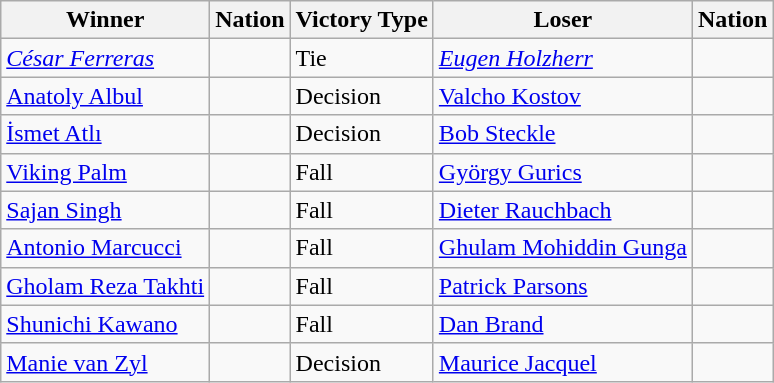<table class="wikitable sortable" style="text-align:left;">
<tr>
<th>Winner</th>
<th>Nation</th>
<th>Victory Type</th>
<th>Loser</th>
<th>Nation</th>
</tr>
<tr>
<td><em><a href='#'>César Ferreras</a></em></td>
<td><em></em></td>
<td>Tie</td>
<td><em><a href='#'>Eugen Holzherr</a></em></td>
<td><em></em></td>
</tr>
<tr>
<td><a href='#'>Anatoly Albul</a></td>
<td></td>
<td>Decision</td>
<td><a href='#'>Valcho Kostov</a></td>
<td></td>
</tr>
<tr>
<td><a href='#'>İsmet Atlı</a></td>
<td></td>
<td>Decision</td>
<td><a href='#'>Bob Steckle</a></td>
<td></td>
</tr>
<tr>
<td><a href='#'>Viking Palm</a></td>
<td></td>
<td>Fall</td>
<td><a href='#'>György Gurics</a></td>
<td></td>
</tr>
<tr>
<td><a href='#'>Sajan Singh</a></td>
<td></td>
<td>Fall</td>
<td><a href='#'>Dieter Rauchbach</a></td>
<td></td>
</tr>
<tr>
<td><a href='#'>Antonio Marcucci</a></td>
<td></td>
<td>Fall</td>
<td><a href='#'>Ghulam Mohiddin Gunga</a></td>
<td></td>
</tr>
<tr>
<td><a href='#'>Gholam Reza Takhti</a></td>
<td></td>
<td>Fall</td>
<td><a href='#'>Patrick Parsons</a></td>
<td></td>
</tr>
<tr>
<td><a href='#'>Shunichi Kawano</a></td>
<td></td>
<td>Fall</td>
<td><a href='#'>Dan Brand</a></td>
<td></td>
</tr>
<tr>
<td><a href='#'>Manie van Zyl</a></td>
<td></td>
<td>Decision</td>
<td><a href='#'>Maurice Jacquel</a></td>
<td></td>
</tr>
</table>
